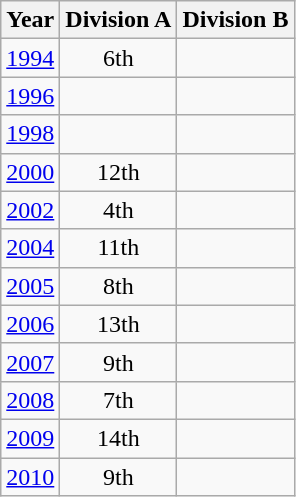<table class="wikitable" style="text-align:center">
<tr>
<th>Year</th>
<th>Division A</th>
<th>Division B</th>
</tr>
<tr>
<td><a href='#'>1994</a></td>
<td>6th</td>
<td></td>
</tr>
<tr>
<td><a href='#'>1996</a></td>
<td></td>
<td></td>
</tr>
<tr>
<td><a href='#'>1998</a></td>
<td></td>
<td></td>
</tr>
<tr>
<td><a href='#'>2000</a></td>
<td>12th</td>
<td></td>
</tr>
<tr>
<td><a href='#'>2002</a></td>
<td>4th</td>
<td></td>
</tr>
<tr>
<td><a href='#'>2004</a></td>
<td>11th</td>
<td></td>
</tr>
<tr>
<td><a href='#'>2005</a></td>
<td>8th</td>
<td></td>
</tr>
<tr>
<td><a href='#'>2006</a></td>
<td>13th</td>
<td></td>
</tr>
<tr>
<td><a href='#'>2007</a></td>
<td>9th</td>
<td></td>
</tr>
<tr>
<td><a href='#'>2008</a></td>
<td>7th</td>
<td></td>
</tr>
<tr>
<td><a href='#'>2009</a></td>
<td>14th</td>
<td></td>
</tr>
<tr>
<td><a href='#'>2010</a></td>
<td>9th</td>
<td></td>
</tr>
</table>
